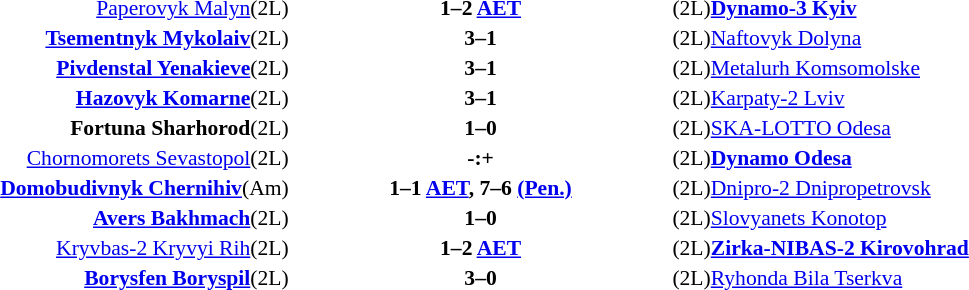<table width=100% cellspacing=1>
<tr>
<th width=20%></th>
<th width=20%></th>
<th width=20%></th>
<th></th>
</tr>
<tr style=font-size:90%>
<td align=right><a href='#'>Paperovyk Malyn</a>(2L)</td>
<td align=center><strong>1–2 <a href='#'>AET</a></strong></td>
<td>(2L)<strong><a href='#'>Dynamo-3 Kyiv</a></strong></td>
<td></td>
</tr>
<tr style=font-size:90%>
<td align=right><strong><a href='#'>Tsementnyk Mykolaiv</a></strong>(2L)</td>
<td align=center><strong>3–1</strong></td>
<td>(2L)<a href='#'>Naftovyk Dolyna</a></td>
<td></td>
</tr>
<tr style=font-size:90%>
<td align=right><strong><a href='#'>Pivdenstal Yenakieve</a></strong>(2L)</td>
<td align=center><strong>3–1</strong></td>
<td>(2L)<a href='#'>Metalurh Komsomolske</a></td>
<td></td>
</tr>
<tr style=font-size:90%>
<td align=right><strong><a href='#'>Hazovyk Komarne</a></strong>(2L)</td>
<td align=center><strong>3–1</strong></td>
<td>(2L)<a href='#'>Karpaty-2 Lviv</a></td>
<td></td>
</tr>
<tr style=font-size:90%>
<td align=right><strong>Fortuna Sharhorod</strong>(2L)</td>
<td align=center><strong>1–0</strong></td>
<td>(2L)<a href='#'>SKA-LOTTO Odesa</a></td>
<td></td>
</tr>
<tr style=font-size:90%>
<td align=right><a href='#'>Chornomorets Sevastopol</a>(2L)</td>
<td align=center><strong>-:+</strong></td>
<td>(2L)<strong><a href='#'>Dynamo Odesa</a></strong></td>
<td></td>
</tr>
<tr style=font-size:90%>
<td align=right><strong><a href='#'>Domobudivnyk Chernihiv</a></strong>(Am)</td>
<td align=center><strong>1–1 <a href='#'>AET</a>, 7–6 <a href='#'>(Pen.)</a></strong></td>
<td>(2L)<a href='#'>Dnipro-2 Dnipropetrovsk</a></td>
<td></td>
</tr>
<tr style=font-size:90%>
<td align=right><strong><a href='#'>Avers Bakhmach</a></strong>(2L)</td>
<td align=center><strong>1–0</strong></td>
<td>(2L)<a href='#'>Slovyanets Konotop</a></td>
<td></td>
</tr>
<tr style=font-size:90%>
<td align=right><a href='#'>Kryvbas-2 Kryvyi Rih</a>(2L)</td>
<td align=center><strong>1–2 <a href='#'>AET</a></strong></td>
<td>(2L)<strong><a href='#'>Zirka-NIBAS-2 Kirovohrad</a></strong></td>
<td></td>
</tr>
<tr style=font-size:90%>
<td align=right><strong><a href='#'>Borysfen Boryspil</a></strong>(2L)</td>
<td align=center><strong>3–0</strong></td>
<td>(2L)<a href='#'>Ryhonda Bila Tserkva</a></td>
<td></td>
</tr>
</table>
